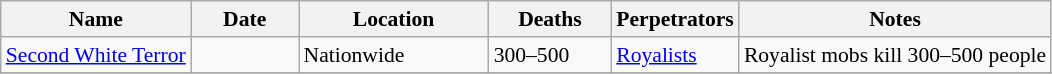<table class="sortable wikitable" style="font-size:90%;">
<tr>
<th style="width:120px;">Name</th>
<th style="width:65px;">Date</th>
<th style="width:120px;">Location</th>
<th ! data-sort-type="number" style="width:75px;">Deaths</th>
<th style="width:75px;">Perpetrators</th>
<th class="unsortable">Notes</th>
</tr>
<tr>
<td><a href='#'>Second White Terror</a></td>
<td></td>
<td>Nationwide</td>
<td>300–500</td>
<td><a href='#'>Royalists</a></td>
<td>Royalist mobs kill 300–500 people</td>
</tr>
<tr>
</tr>
</table>
